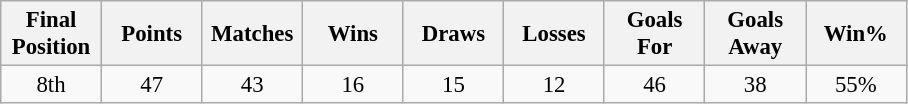<table class="wikitable" style="font-size: 95%; text-align: center;">
<tr>
<th width=60>Final Position</th>
<th width=60>Points</th>
<th width=60>Matches</th>
<th width=60>Wins</th>
<th width=60>Draws</th>
<th width=60>Losses</th>
<th width=60>Goals For</th>
<th width=60>Goals Away</th>
<th width=60>Win%</th>
</tr>
<tr>
<td>8th</td>
<td>47</td>
<td>43</td>
<td>16</td>
<td>15</td>
<td>12</td>
<td>46</td>
<td>38</td>
<td>55%</td>
</tr>
</table>
